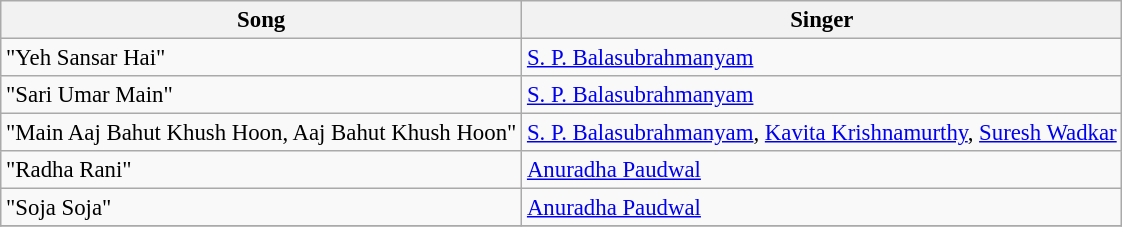<table class="wikitable" style="font-size:95%">
<tr>
<th>Song</th>
<th>Singer</th>
</tr>
<tr>
<td>"Yeh Sansar Hai"</td>
<td><a href='#'>S. P. Balasubrahmanyam</a></td>
</tr>
<tr>
<td>"Sari Umar Main"</td>
<td><a href='#'>S. P. Balasubrahmanyam</a></td>
</tr>
<tr>
<td>"Main Aaj Bahut Khush Hoon, Aaj Bahut Khush Hoon"</td>
<td><a href='#'>S. P. Balasubrahmanyam</a>, <a href='#'>Kavita Krishnamurthy</a>, <a href='#'>Suresh Wadkar</a></td>
</tr>
<tr>
<td>"Radha Rani"</td>
<td><a href='#'>Anuradha Paudwal</a></td>
</tr>
<tr>
<td>"Soja Soja"</td>
<td><a href='#'>Anuradha Paudwal</a></td>
</tr>
<tr>
</tr>
</table>
